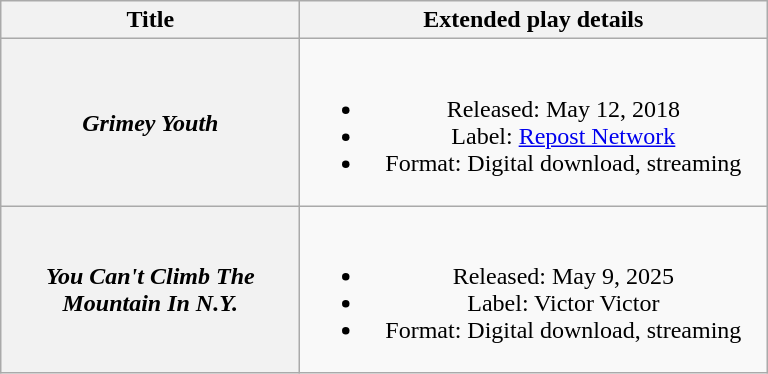<table class="wikitable plainrowheaders" style="text-align:center;">
<tr>
<th scope="col" style="width:12em;">Title</th>
<th scope="col" style="width:19em;">Extended play details</th>
</tr>
<tr>
<th scope="row"><em>Grimey Youth</em></th>
<td><br><ul><li>Released: May 12, 2018</li><li>Label: <a href='#'>Repost Network</a></li><li>Format: Digital download, streaming</li></ul></td>
</tr>
<tr>
<th scope="row"><em>You Can't Climb The Mountain In N.Y.</em></th>
<td><br><ul><li>Released: May 9, 2025</li><li>Label: Victor Victor</li><li>Format: Digital download, streaming</li></ul></td>
</tr>
</table>
